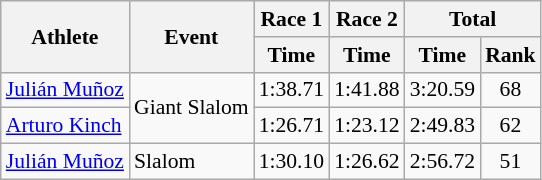<table class="wikitable" style="font-size:90%">
<tr>
<th rowspan="2">Athlete</th>
<th rowspan="2">Event</th>
<th>Race 1</th>
<th>Race 2</th>
<th colspan="2">Total</th>
</tr>
<tr>
<th>Time</th>
<th>Time</th>
<th>Time</th>
<th>Rank</th>
</tr>
<tr>
<td><a href='#'>Julián Muñoz</a></td>
<td rowspan="2">Giant Slalom</td>
<td align="center">1:38.71</td>
<td align="center">1:41.88</td>
<td align="center">3:20.59</td>
<td align="center">68</td>
</tr>
<tr>
<td><a href='#'>Arturo Kinch</a></td>
<td align="center">1:26.71</td>
<td align="center">1:23.12</td>
<td align="center">2:49.83</td>
<td align="center">62</td>
</tr>
<tr>
<td><a href='#'>Julián Muñoz</a></td>
<td>Slalom</td>
<td align="center">1:30.10</td>
<td align="center">1:26.62</td>
<td align="center">2:56.72</td>
<td align="center">51</td>
</tr>
</table>
